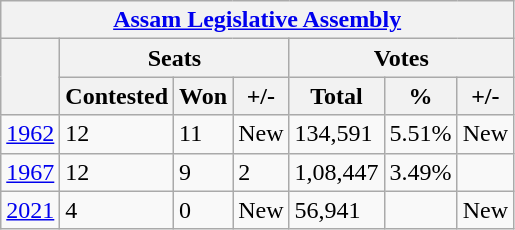<table class="wikitable">
<tr>
<th colspan="7"><a href='#'>Assam Legislative Assembly</a></th>
</tr>
<tr>
<th rowspan="2"></th>
<th colspan="3">Seats</th>
<th colspan="3">Votes</th>
</tr>
<tr>
<th>Contested</th>
<th>Won</th>
<th>+/-</th>
<th>Total</th>
<th>%</th>
<th>+/-</th>
</tr>
<tr>
<td><a href='#'>1962</a></td>
<td>12</td>
<td>11</td>
<td>New</td>
<td>134,591</td>
<td>5.51%</td>
<td>New</td>
</tr>
<tr>
<td><a href='#'>1967</a></td>
<td>12</td>
<td>9</td>
<td>2</td>
<td>1,08,447</td>
<td>3.49%</td>
<td></td>
</tr>
<tr>
<td><a href='#'>2021</a></td>
<td>4</td>
<td>0</td>
<td>New</td>
<td>56,941</td>
<td></td>
<td>New</td>
</tr>
</table>
